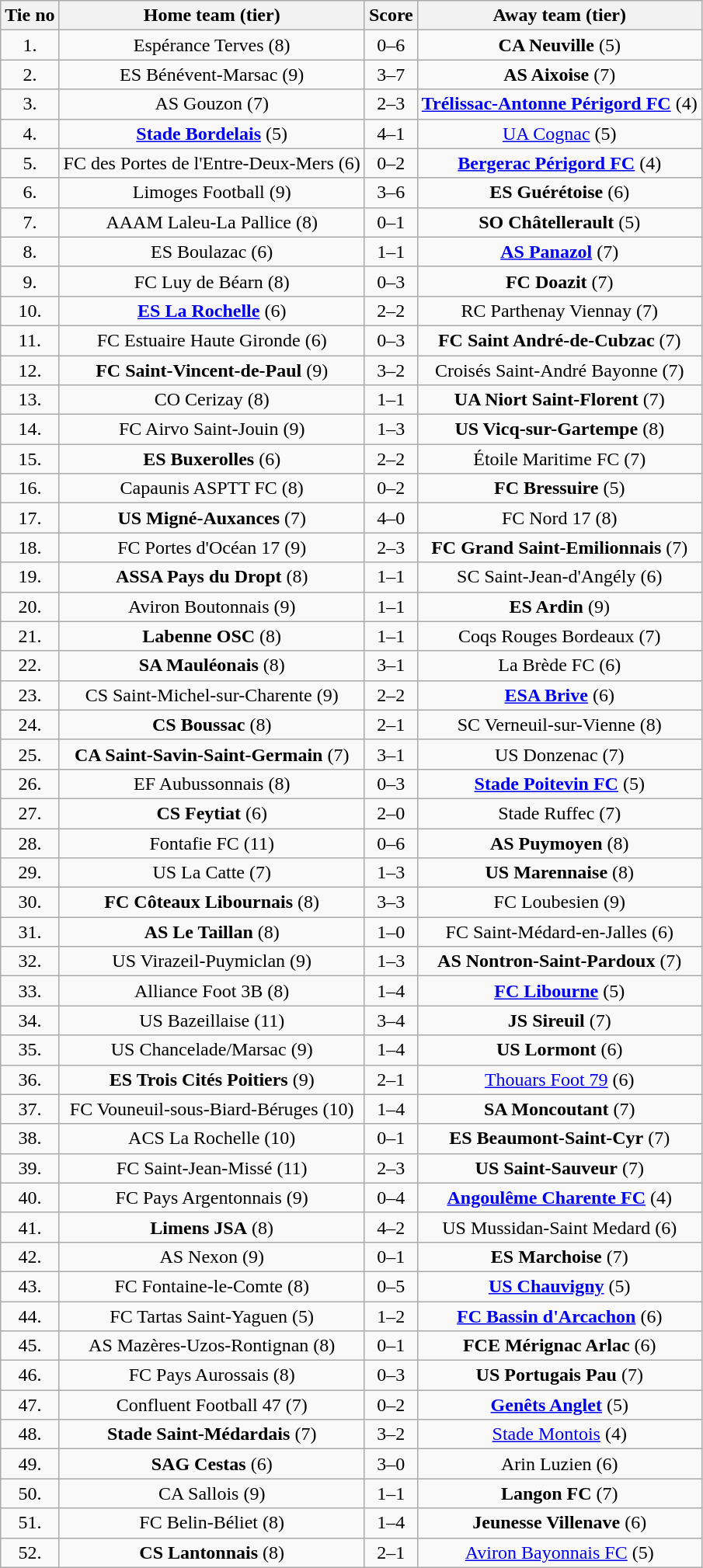<table class="wikitable" style="text-align: center">
<tr>
<th>Tie no</th>
<th>Home team (tier)</th>
<th>Score</th>
<th>Away team (tier)</th>
</tr>
<tr>
<td>1.</td>
<td>Espérance Terves (8)</td>
<td>0–6</td>
<td><strong>CA Neuville</strong> (5)</td>
</tr>
<tr>
<td>2.</td>
<td>ES Bénévent-Marsac (9)</td>
<td>3–7</td>
<td><strong>AS Aixoise</strong> (7)</td>
</tr>
<tr>
<td>3.</td>
<td>AS Gouzon (7)</td>
<td>2–3</td>
<td><strong><a href='#'>Trélissac-Antonne Périgord FC</a></strong> (4)</td>
</tr>
<tr>
<td>4.</td>
<td><strong><a href='#'>Stade Bordelais</a></strong> (5)</td>
<td>4–1</td>
<td><a href='#'>UA Cognac</a> (5)</td>
</tr>
<tr>
<td>5.</td>
<td>FC des Portes de l'Entre-Deux-Mers (6)</td>
<td>0–2</td>
<td><strong><a href='#'>Bergerac Périgord FC</a></strong> (4)</td>
</tr>
<tr>
<td>6.</td>
<td>Limoges Football (9)</td>
<td>3–6</td>
<td><strong>ES Guérétoise</strong> (6)</td>
</tr>
<tr>
<td>7.</td>
<td>AAAM Laleu-La Pallice (8)</td>
<td>0–1</td>
<td><strong>SO Châtellerault</strong> (5)</td>
</tr>
<tr>
<td>8.</td>
<td>ES Boulazac (6)</td>
<td>1–1 </td>
<td><strong><a href='#'>AS Panazol</a></strong> (7)</td>
</tr>
<tr>
<td>9.</td>
<td>FC Luy de Béarn (8)</td>
<td>0–3</td>
<td><strong>FC Doazit</strong> (7)</td>
</tr>
<tr>
<td>10.</td>
<td><strong><a href='#'>ES La Rochelle</a></strong> (6)</td>
<td>2–2 </td>
<td>RC Parthenay Viennay (7)</td>
</tr>
<tr>
<td>11.</td>
<td>FC Estuaire Haute Gironde (6)</td>
<td>0–3</td>
<td><strong>FC Saint André-de-Cubzac</strong> (7)</td>
</tr>
<tr>
<td>12.</td>
<td><strong>FC Saint-Vincent-de-Paul</strong> (9)</td>
<td>3–2</td>
<td>Croisés Saint-André Bayonne (7)</td>
</tr>
<tr>
<td>13.</td>
<td>CO Cerizay (8)</td>
<td>1–1 </td>
<td><strong>UA Niort Saint-Florent</strong> (7)</td>
</tr>
<tr>
<td>14.</td>
<td>FC Airvo Saint-Jouin (9)</td>
<td>1–3</td>
<td><strong>US Vicq-sur-Gartempe</strong> (8)</td>
</tr>
<tr>
<td>15.</td>
<td><strong>ES Buxerolles</strong> (6)</td>
<td>2–2 </td>
<td>Étoile Maritime FC (7)</td>
</tr>
<tr>
<td>16.</td>
<td>Capaunis ASPTT FC (8)</td>
<td>0–2</td>
<td><strong>FC Bressuire</strong> (5)</td>
</tr>
<tr>
<td>17.</td>
<td><strong>US Migné-Auxances</strong> (7)</td>
<td>4–0</td>
<td>FC Nord 17 (8)</td>
</tr>
<tr>
<td>18.</td>
<td>FC Portes d'Océan 17 (9)</td>
<td>2–3</td>
<td><strong>FC Grand Saint-Emilionnais</strong> (7)</td>
</tr>
<tr>
<td>19.</td>
<td><strong>ASSA Pays du Dropt</strong> (8)</td>
<td>1–1 </td>
<td>SC Saint-Jean-d'Angély (6)</td>
</tr>
<tr>
<td>20.</td>
<td>Aviron Boutonnais (9)</td>
<td>1–1 </td>
<td><strong>ES Ardin</strong> (9)</td>
</tr>
<tr>
<td>21.</td>
<td><strong>Labenne OSC</strong> (8)</td>
<td>1–1 </td>
<td>Coqs Rouges Bordeaux (7)</td>
</tr>
<tr>
<td>22.</td>
<td><strong>SA Mauléonais</strong> (8)</td>
<td>3–1</td>
<td>La Brède FC (6)</td>
</tr>
<tr>
<td>23.</td>
<td>CS Saint-Michel-sur-Charente (9)</td>
<td>2–2 </td>
<td><strong><a href='#'>ESA Brive</a></strong> (6)</td>
</tr>
<tr>
<td>24.</td>
<td><strong>CS Boussac</strong> (8)</td>
<td>2–1</td>
<td>SC Verneuil-sur-Vienne (8)</td>
</tr>
<tr>
<td>25.</td>
<td><strong>CA Saint-Savin-Saint-Germain</strong> (7)</td>
<td>3–1</td>
<td>US Donzenac (7)</td>
</tr>
<tr>
<td>26.</td>
<td>EF Aubussonnais (8)</td>
<td>0–3</td>
<td><strong><a href='#'>Stade Poitevin FC</a></strong> (5)</td>
</tr>
<tr>
<td>27.</td>
<td><strong>CS Feytiat</strong> (6)</td>
<td>2–0</td>
<td>Stade Ruffec (7)</td>
</tr>
<tr>
<td>28.</td>
<td>Fontafie FC (11)</td>
<td>0–6</td>
<td><strong>AS Puymoyen</strong> (8)</td>
</tr>
<tr>
<td>29.</td>
<td>US La Catte (7)</td>
<td>1–3</td>
<td><strong>US Marennaise</strong> (8)</td>
</tr>
<tr>
<td>30.</td>
<td><strong>FC Côteaux Libournais</strong> (8)</td>
<td>3–3 </td>
<td>FC Loubesien (9)</td>
</tr>
<tr>
<td>31.</td>
<td><strong>AS Le Taillan</strong> (8)</td>
<td>1–0</td>
<td>FC Saint-Médard-en-Jalles (6)</td>
</tr>
<tr>
<td>32.</td>
<td>US Virazeil-Puymiclan (9)</td>
<td>1–3</td>
<td><strong>AS Nontron-Saint-Pardoux</strong> (7)</td>
</tr>
<tr>
<td>33.</td>
<td>Alliance Foot 3B (8)</td>
<td>1–4</td>
<td><strong><a href='#'>FC Libourne</a></strong> (5)</td>
</tr>
<tr>
<td>34.</td>
<td>US Bazeillaise (11)</td>
<td>3–4</td>
<td><strong>JS Sireuil</strong> (7)</td>
</tr>
<tr>
<td>35.</td>
<td>US Chancelade/Marsac (9)</td>
<td>1–4</td>
<td><strong>US Lormont</strong> (6)</td>
</tr>
<tr>
<td>36.</td>
<td><strong>ES Trois Cités Poitiers</strong> (9)</td>
<td>2–1</td>
<td><a href='#'>Thouars Foot 79</a> (6)</td>
</tr>
<tr>
<td>37.</td>
<td>FC Vouneuil-sous-Biard-Béruges (10)</td>
<td>1–4</td>
<td><strong>SA Moncoutant</strong> (7)</td>
</tr>
<tr>
<td>38.</td>
<td>ACS La Rochelle (10)</td>
<td>0–1</td>
<td><strong>ES Beaumont-Saint-Cyr</strong> (7)</td>
</tr>
<tr>
<td>39.</td>
<td>FC Saint-Jean-Missé (11)</td>
<td>2–3</td>
<td><strong>US Saint-Sauveur</strong> (7)</td>
</tr>
<tr>
<td>40.</td>
<td>FC Pays Argentonnais (9)</td>
<td>0–4</td>
<td><strong><a href='#'>Angoulême Charente FC</a></strong> (4)</td>
</tr>
<tr>
<td>41.</td>
<td><strong>Limens JSA</strong> (8)</td>
<td>4–2</td>
<td>US Mussidan-Saint Medard (6)</td>
</tr>
<tr>
<td>42.</td>
<td>AS Nexon (9)</td>
<td>0–1</td>
<td><strong>ES Marchoise</strong> (7)</td>
</tr>
<tr>
<td>43.</td>
<td>FC Fontaine-le-Comte (8)</td>
<td>0–5</td>
<td><strong><a href='#'>US Chauvigny</a></strong> (5)</td>
</tr>
<tr>
<td>44.</td>
<td>FC Tartas Saint-Yaguen (5)</td>
<td>1–2</td>
<td><strong><a href='#'>FC Bassin d'Arcachon</a></strong> (6)</td>
</tr>
<tr>
<td>45.</td>
<td>AS Mazères-Uzos-Rontignan (8)</td>
<td>0–1</td>
<td><strong>FCE Mérignac Arlac</strong> (6)</td>
</tr>
<tr>
<td>46.</td>
<td>FC Pays Aurossais (8)</td>
<td>0–3</td>
<td><strong>US Portugais Pau</strong> (7)</td>
</tr>
<tr>
<td>47.</td>
<td>Confluent Football 47 (7)</td>
<td>0–2</td>
<td><strong><a href='#'>Genêts Anglet</a></strong> (5)</td>
</tr>
<tr>
<td>48.</td>
<td><strong>Stade Saint-Médardais</strong> (7)</td>
<td>3–2</td>
<td><a href='#'>Stade Montois</a> (4)</td>
</tr>
<tr>
<td>49.</td>
<td><strong>SAG Cestas</strong> (6)</td>
<td>3–0</td>
<td>Arin Luzien (6)</td>
</tr>
<tr>
<td>50.</td>
<td>CA Sallois (9)</td>
<td>1–1 </td>
<td><strong>Langon FC</strong> (7)</td>
</tr>
<tr>
<td>51.</td>
<td>FC Belin-Béliet (8)</td>
<td>1–4</td>
<td><strong>Jeunesse Villenave</strong> (6)</td>
</tr>
<tr>
<td>52.</td>
<td><strong>CS Lantonnais</strong> (8)</td>
<td>2–1</td>
<td><a href='#'>Aviron Bayonnais FC</a> (5)</td>
</tr>
</table>
